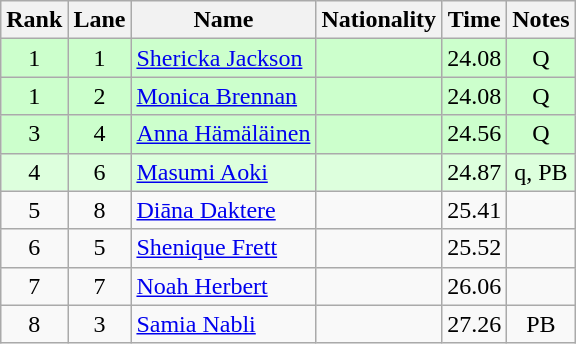<table class="wikitable sortable" style="text-align:center">
<tr>
<th>Rank</th>
<th>Lane</th>
<th>Name</th>
<th>Nationality</th>
<th>Time</th>
<th>Notes</th>
</tr>
<tr bgcolor=ccffcc>
<td>1</td>
<td>1</td>
<td align=left><a href='#'>Shericka Jackson</a></td>
<td align=left></td>
<td>24.08</td>
<td>Q</td>
</tr>
<tr bgcolor=ccffcc>
<td>1</td>
<td>2</td>
<td align=left><a href='#'>Monica Brennan</a></td>
<td align=left></td>
<td>24.08</td>
<td>Q</td>
</tr>
<tr bgcolor=ccffcc>
<td>3</td>
<td>4</td>
<td align=left><a href='#'>Anna Hämäläinen</a></td>
<td align=left></td>
<td>24.56</td>
<td>Q</td>
</tr>
<tr bgcolor=ddffdd>
<td>4</td>
<td>6</td>
<td align=left><a href='#'>Masumi Aoki</a></td>
<td align=left></td>
<td>24.87</td>
<td>q, PB</td>
</tr>
<tr>
<td>5</td>
<td>8</td>
<td align=left><a href='#'>Diāna Daktere</a></td>
<td align=left></td>
<td>25.41</td>
<td></td>
</tr>
<tr>
<td>6</td>
<td>5</td>
<td align=left><a href='#'>Shenique Frett</a></td>
<td align=left></td>
<td>25.52</td>
<td></td>
</tr>
<tr>
<td>7</td>
<td>7</td>
<td align=left><a href='#'>Noah Herbert</a></td>
<td align=left></td>
<td>26.06</td>
<td></td>
</tr>
<tr>
<td>8</td>
<td>3</td>
<td align=left><a href='#'>Samia Nabli</a></td>
<td align=left></td>
<td>27.26</td>
<td>PB</td>
</tr>
</table>
